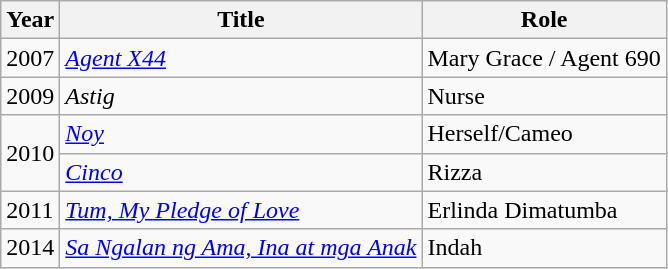<table class="wikitable">
<tr>
<th>Year</th>
<th>Title</th>
<th>Role</th>
</tr>
<tr>
<td>2007</td>
<td><em><a href='#'>Agent X44</a></em></td>
<td>Mary Grace / Agent 690</td>
</tr>
<tr>
<td>2009</td>
<td><em>Astig</em></td>
<td>Nurse</td>
</tr>
<tr>
<td rowspan=2>2010</td>
<td><em><a href='#'>Noy</a></em></td>
<td>Herself/Cameo</td>
</tr>
<tr>
<td><em><a href='#'>Cinco</a></em></td>
<td>Rizza</td>
</tr>
<tr>
<td>2011</td>
<td><em><a href='#'>Tum, My Pledge of Love</a></em></td>
<td>Erlinda Dimatumba</td>
</tr>
<tr>
<td>2014</td>
<td><em><a href='#'>Sa Ngalan ng Ama, Ina at mga Anak</a></em></td>
<td>Indah</td>
</tr>
</table>
